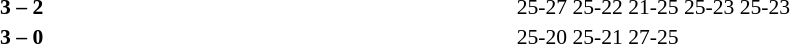<table width=100% cellspacing=1>
<tr>
<th width=20%></th>
<th width=12%></th>
<th width=20%></th>
<th width=33%></th>
<td></td>
</tr>
<tr style=font-size:90%>
<td align=right><strong></strong></td>
<td align=center><strong>3 – 2</strong></td>
<td></td>
<td>25-27 25-22 21-25 25-23 25-23</td>
<td></td>
</tr>
<tr style=font-size:90%>
<td align=right><strong></strong></td>
<td align=center><strong>3 – 0</strong></td>
<td></td>
<td>25-20 25-21 27-25</td>
</tr>
</table>
